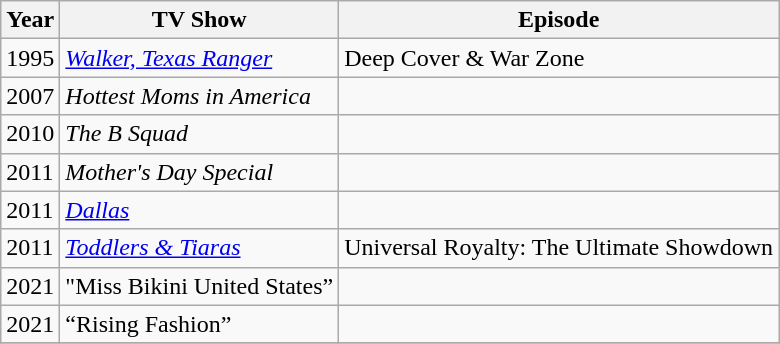<table class="wikitable">
<tr>
<th>Year</th>
<th>TV Show</th>
<th>Episode</th>
</tr>
<tr>
<td>1995</td>
<td><em><a href='#'>Walker, Texas Ranger</a></em></td>
<td>Deep Cover & War Zone</td>
</tr>
<tr>
<td>2007</td>
<td><em>Hottest Moms in America</em></td>
<td></td>
</tr>
<tr>
<td>2010</td>
<td><em>The B Squad</em></td>
<td></td>
</tr>
<tr>
<td>2011</td>
<td><em>Mother's Day Special</em></td>
<td></td>
</tr>
<tr>
<td>2011</td>
<td><em><a href='#'>Dallas</a></em></td>
<td></td>
</tr>
<tr>
<td>2011</td>
<td><em><a href='#'>Toddlers & Tiaras</a></em></td>
<td>Universal Royalty: The Ultimate Showdown</td>
</tr>
<tr>
<td>2021</td>
<td>"Miss Bikini United States”</td>
<td></td>
</tr>
<tr>
<td>2021</td>
<td>“Rising Fashion”</td>
<td></td>
</tr>
<tr>
</tr>
</table>
